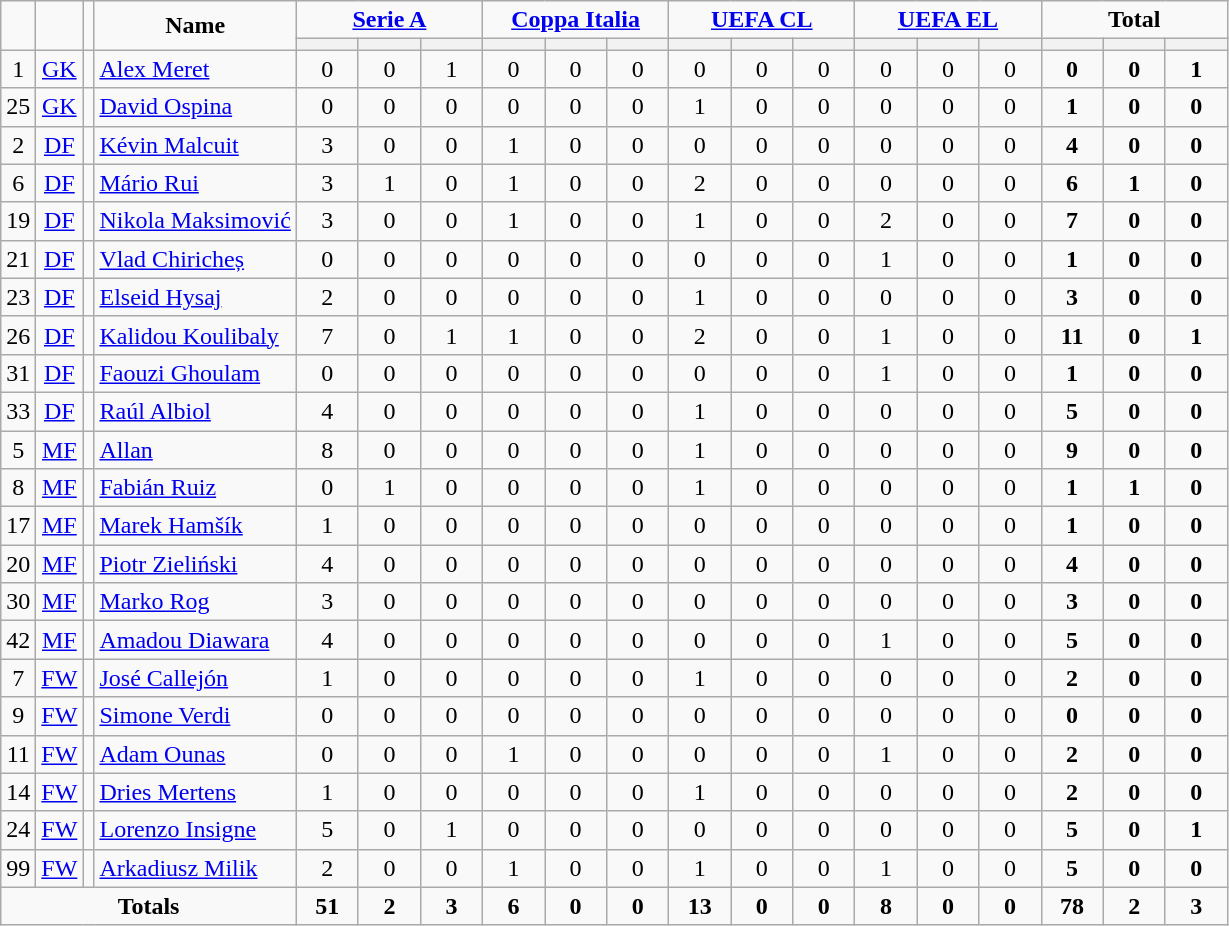<table class="wikitable" style="text-align:center;">
<tr>
<td rowspan="2" !width=15><strong></strong></td>
<td rowspan="2" !width=15><strong></strong></td>
<td rowspan="2" !width=15><strong></strong></td>
<td rowspan="2" !width=120><strong>Name</strong></td>
<td colspan="3"><strong><a href='#'>Serie A</a></strong></td>
<td colspan="3"><strong><a href='#'>Coppa Italia</a></strong></td>
<td colspan="3"><strong><a href='#'>UEFA CL</a></strong></td>
<td colspan="3"><strong><a href='#'>UEFA EL</a></strong></td>
<td colspan="3"><strong>Total</strong></td>
</tr>
<tr>
<th width=34; background:#fe9;"></th>
<th width=34; background:#fe9;"></th>
<th width=34; background:#ff8888;"></th>
<th width=34; background:#fe9;"></th>
<th width=34; background:#fe9;"></th>
<th width=34; background:#ff8888;"></th>
<th width=34; background:#fe9;"></th>
<th width=34; background:#fe9;"></th>
<th width=34; background:#ff8888;"></th>
<th width=34; background:#fe9;"></th>
<th width=34; background:#fe9;"></th>
<th width=34; background:#ff8888;"></th>
<th width=34; background:#fe9;"></th>
<th width=34; background:#fe9;"></th>
<th width=34; background:#ff8888;"></th>
</tr>
<tr>
<td>1</td>
<td><a href='#'>GK</a></td>
<td></td>
<td align=left><a href='#'>Alex Meret</a></td>
<td>0</td>
<td>0</td>
<td>1</td>
<td>0</td>
<td>0</td>
<td>0</td>
<td>0</td>
<td>0</td>
<td>0</td>
<td>0</td>
<td>0</td>
<td>0</td>
<td><strong>0</strong></td>
<td><strong>0</strong></td>
<td><strong>1</strong></td>
</tr>
<tr>
<td>25</td>
<td><a href='#'>GK</a></td>
<td></td>
<td align=left><a href='#'>David Ospina</a></td>
<td>0</td>
<td>0</td>
<td>0</td>
<td>0</td>
<td>0</td>
<td>0</td>
<td>1</td>
<td>0</td>
<td>0</td>
<td>0</td>
<td>0</td>
<td>0</td>
<td><strong>1</strong></td>
<td><strong>0</strong></td>
<td><strong>0</strong></td>
</tr>
<tr>
<td>2</td>
<td><a href='#'>DF</a></td>
<td></td>
<td align=left><a href='#'>Kévin Malcuit</a></td>
<td>3</td>
<td>0</td>
<td>0</td>
<td>1</td>
<td>0</td>
<td>0</td>
<td>0</td>
<td>0</td>
<td>0</td>
<td>0</td>
<td>0</td>
<td>0</td>
<td><strong>4</strong></td>
<td><strong>0</strong></td>
<td><strong>0</strong></td>
</tr>
<tr>
<td>6</td>
<td><a href='#'>DF</a></td>
<td></td>
<td align=left><a href='#'>Mário Rui</a></td>
<td>3</td>
<td>1</td>
<td>0</td>
<td>1</td>
<td>0</td>
<td>0</td>
<td>2</td>
<td>0</td>
<td>0</td>
<td>0</td>
<td>0</td>
<td>0</td>
<td><strong>6</strong></td>
<td><strong>1</strong></td>
<td><strong>0</strong></td>
</tr>
<tr>
<td>19</td>
<td><a href='#'>DF</a></td>
<td></td>
<td align=left><a href='#'>Nikola Maksimović</a></td>
<td>3</td>
<td>0</td>
<td>0</td>
<td>1</td>
<td>0</td>
<td>0</td>
<td>1</td>
<td>0</td>
<td>0</td>
<td>2</td>
<td>0</td>
<td>0</td>
<td><strong>7</strong></td>
<td><strong>0</strong></td>
<td><strong>0</strong></td>
</tr>
<tr>
<td>21</td>
<td><a href='#'>DF</a></td>
<td></td>
<td align=left><a href='#'>Vlad Chiricheș</a></td>
<td>0</td>
<td>0</td>
<td>0</td>
<td>0</td>
<td>0</td>
<td>0</td>
<td>0</td>
<td>0</td>
<td>0</td>
<td>1</td>
<td>0</td>
<td>0</td>
<td><strong>1</strong></td>
<td><strong>0</strong></td>
<td><strong>0</strong></td>
</tr>
<tr>
<td>23</td>
<td><a href='#'>DF</a></td>
<td></td>
<td align=left><a href='#'>Elseid Hysaj</a></td>
<td>2</td>
<td>0</td>
<td>0</td>
<td>0</td>
<td>0</td>
<td>0</td>
<td>1</td>
<td>0</td>
<td>0</td>
<td>0</td>
<td>0</td>
<td>0</td>
<td><strong>3</strong></td>
<td><strong>0</strong></td>
<td><strong>0</strong></td>
</tr>
<tr>
<td>26</td>
<td><a href='#'>DF</a></td>
<td></td>
<td align=left><a href='#'>Kalidou Koulibaly</a></td>
<td>7</td>
<td>0</td>
<td>1</td>
<td>1</td>
<td>0</td>
<td>0</td>
<td>2</td>
<td>0</td>
<td>0</td>
<td>1</td>
<td>0</td>
<td>0</td>
<td><strong>11</strong></td>
<td><strong>0</strong></td>
<td><strong>1</strong></td>
</tr>
<tr>
<td>31</td>
<td><a href='#'>DF</a></td>
<td></td>
<td align=left><a href='#'>Faouzi Ghoulam</a></td>
<td>0</td>
<td>0</td>
<td>0</td>
<td>0</td>
<td>0</td>
<td>0</td>
<td>0</td>
<td>0</td>
<td>0</td>
<td>1</td>
<td>0</td>
<td>0</td>
<td><strong>1</strong></td>
<td><strong>0</strong></td>
<td><strong>0</strong></td>
</tr>
<tr>
<td>33</td>
<td><a href='#'>DF</a></td>
<td></td>
<td align=left><a href='#'>Raúl Albiol</a></td>
<td>4</td>
<td>0</td>
<td>0</td>
<td>0</td>
<td>0</td>
<td>0</td>
<td>1</td>
<td>0</td>
<td>0</td>
<td>0</td>
<td>0</td>
<td>0</td>
<td><strong>5</strong></td>
<td><strong>0</strong></td>
<td><strong>0</strong></td>
</tr>
<tr>
<td>5</td>
<td><a href='#'>MF</a></td>
<td></td>
<td align=left><a href='#'>Allan</a></td>
<td>8</td>
<td>0</td>
<td>0</td>
<td>0</td>
<td>0</td>
<td>0</td>
<td>1</td>
<td>0</td>
<td>0</td>
<td>0</td>
<td>0</td>
<td>0</td>
<td><strong>9</strong></td>
<td><strong>0</strong></td>
<td><strong>0</strong></td>
</tr>
<tr>
<td>8</td>
<td><a href='#'>MF</a></td>
<td></td>
<td align=left><a href='#'>Fabián Ruiz</a></td>
<td>0</td>
<td>1</td>
<td>0</td>
<td>0</td>
<td>0</td>
<td>0</td>
<td>1</td>
<td>0</td>
<td>0</td>
<td>0</td>
<td>0</td>
<td>0</td>
<td><strong>1</strong></td>
<td><strong>1</strong></td>
<td><strong>0</strong></td>
</tr>
<tr>
<td>17</td>
<td><a href='#'>MF</a></td>
<td></td>
<td align=left><a href='#'>Marek Hamšík</a></td>
<td>1</td>
<td>0</td>
<td>0</td>
<td>0</td>
<td>0</td>
<td>0</td>
<td>0</td>
<td>0</td>
<td>0</td>
<td>0</td>
<td>0</td>
<td>0</td>
<td><strong>1</strong></td>
<td><strong>0</strong></td>
<td><strong>0</strong></td>
</tr>
<tr>
<td>20</td>
<td><a href='#'>MF</a></td>
<td></td>
<td align=left><a href='#'>Piotr Zieliński</a></td>
<td>4</td>
<td>0</td>
<td>0</td>
<td>0</td>
<td>0</td>
<td>0</td>
<td>0</td>
<td>0</td>
<td>0</td>
<td>0</td>
<td>0</td>
<td>0</td>
<td><strong>4</strong></td>
<td><strong>0</strong></td>
<td><strong>0</strong></td>
</tr>
<tr>
<td>30</td>
<td><a href='#'>MF</a></td>
<td></td>
<td align=left><a href='#'>Marko Rog</a></td>
<td>3</td>
<td>0</td>
<td>0</td>
<td>0</td>
<td>0</td>
<td>0</td>
<td>0</td>
<td>0</td>
<td>0</td>
<td>0</td>
<td>0</td>
<td>0</td>
<td><strong>3</strong></td>
<td><strong>0</strong></td>
<td><strong>0</strong></td>
</tr>
<tr>
<td>42</td>
<td><a href='#'>MF</a></td>
<td></td>
<td align=left><a href='#'>Amadou Diawara</a></td>
<td>4</td>
<td>0</td>
<td>0</td>
<td>0</td>
<td>0</td>
<td>0</td>
<td>0</td>
<td>0</td>
<td>0</td>
<td>1</td>
<td>0</td>
<td>0</td>
<td><strong>5</strong></td>
<td><strong>0</strong></td>
<td><strong>0</strong></td>
</tr>
<tr>
<td>7</td>
<td><a href='#'>FW</a></td>
<td></td>
<td align=left><a href='#'>José Callejón</a></td>
<td>1</td>
<td>0</td>
<td>0</td>
<td>0</td>
<td>0</td>
<td>0</td>
<td>1</td>
<td>0</td>
<td>0</td>
<td>0</td>
<td>0</td>
<td>0</td>
<td><strong>2</strong></td>
<td><strong>0</strong></td>
<td><strong>0</strong></td>
</tr>
<tr>
<td>9</td>
<td><a href='#'>FW</a></td>
<td></td>
<td align=left><a href='#'>Simone Verdi</a></td>
<td>0</td>
<td>0</td>
<td>0</td>
<td>0</td>
<td>0</td>
<td>0</td>
<td>0</td>
<td>0</td>
<td>0</td>
<td>0</td>
<td>0</td>
<td>0</td>
<td><strong>0</strong></td>
<td><strong>0</strong></td>
<td><strong>0</strong></td>
</tr>
<tr>
<td>11</td>
<td><a href='#'>FW</a></td>
<td></td>
<td align=left><a href='#'>Adam Ounas</a></td>
<td>0</td>
<td>0</td>
<td>0</td>
<td>1</td>
<td>0</td>
<td>0</td>
<td>0</td>
<td>0</td>
<td>0</td>
<td>1</td>
<td>0</td>
<td>0</td>
<td><strong>2</strong></td>
<td><strong>0</strong></td>
<td><strong>0</strong></td>
</tr>
<tr>
<td>14</td>
<td><a href='#'>FW</a></td>
<td></td>
<td align=left><a href='#'>Dries Mertens</a></td>
<td>1</td>
<td>0</td>
<td>0</td>
<td>0</td>
<td>0</td>
<td>0</td>
<td>1</td>
<td>0</td>
<td>0</td>
<td>0</td>
<td>0</td>
<td>0</td>
<td><strong>2</strong></td>
<td><strong>0</strong></td>
<td><strong>0</strong></td>
</tr>
<tr>
<td>24</td>
<td><a href='#'>FW</a></td>
<td></td>
<td align=left><a href='#'>Lorenzo Insigne</a></td>
<td>5</td>
<td>0</td>
<td>1</td>
<td>0</td>
<td>0</td>
<td>0</td>
<td>0</td>
<td>0</td>
<td>0</td>
<td>0</td>
<td>0</td>
<td>0</td>
<td><strong>5</strong></td>
<td><strong>0</strong></td>
<td><strong>1</strong></td>
</tr>
<tr>
<td>99</td>
<td><a href='#'>FW</a></td>
<td></td>
<td align=left><a href='#'>Arkadiusz Milik</a></td>
<td>2</td>
<td>0</td>
<td>0</td>
<td>1</td>
<td>0</td>
<td>0</td>
<td>1</td>
<td>0</td>
<td>0</td>
<td>1</td>
<td>0</td>
<td>0</td>
<td><strong>5</strong></td>
<td><strong>0</strong></td>
<td><strong>0</strong></td>
</tr>
<tr>
<td colspan=4><strong>Totals</strong></td>
<td><strong>51</strong></td>
<td><strong>2</strong></td>
<td><strong>3</strong></td>
<td><strong>6</strong></td>
<td><strong>0</strong></td>
<td><strong>0</strong></td>
<td><strong>13</strong></td>
<td><strong>0</strong></td>
<td><strong>0</strong></td>
<td><strong>8</strong></td>
<td><strong>0</strong></td>
<td><strong>0</strong></td>
<td><strong>78</strong></td>
<td><strong>2</strong></td>
<td><strong>3</strong></td>
</tr>
</table>
